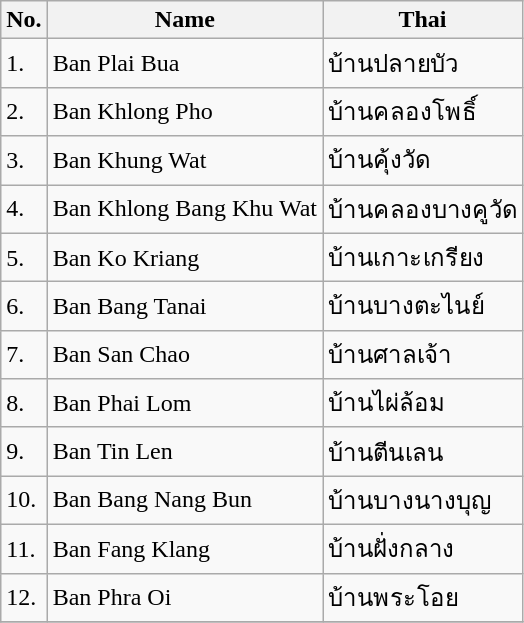<table class="wikitable sortable">
<tr>
<th>No.</th>
<th>Name</th>
<th>Thai</th>
</tr>
<tr>
<td>1.</td>
<td>Ban Plai Bua</td>
<td>บ้านปลายบัว</td>
</tr>
<tr>
<td>2.</td>
<td>Ban Khlong Pho</td>
<td>บ้านคลองโพธิ์</td>
</tr>
<tr>
<td>3.</td>
<td>Ban Khung Wat</td>
<td>บ้านคุ้งวัด</td>
</tr>
<tr>
<td>4.</td>
<td>Ban Khlong Bang Khu Wat</td>
<td>บ้านคลองบางคูวัด</td>
</tr>
<tr>
<td>5.</td>
<td>Ban Ko Kriang</td>
<td>บ้านเกาะเกรียง</td>
</tr>
<tr>
<td>6.</td>
<td>Ban Bang Tanai</td>
<td>บ้านบางตะไนย์</td>
</tr>
<tr>
<td>7.</td>
<td>Ban San Chao</td>
<td>บ้านศาลเจ้า</td>
</tr>
<tr>
<td>8.</td>
<td>Ban Phai Lom</td>
<td>บ้านไผ่ล้อม</td>
</tr>
<tr>
<td>9.</td>
<td>Ban Tin Len</td>
<td>บ้านตีนเลน</td>
</tr>
<tr>
<td>10.</td>
<td>Ban Bang Nang Bun</td>
<td>บ้านบางนางบุญ</td>
</tr>
<tr>
<td>11.</td>
<td>Ban Fang Klang</td>
<td>บ้านฝั่งกลาง</td>
</tr>
<tr>
<td>12.</td>
<td>Ban Phra Oi</td>
<td>บ้านพระโอย</td>
</tr>
<tr>
</tr>
</table>
